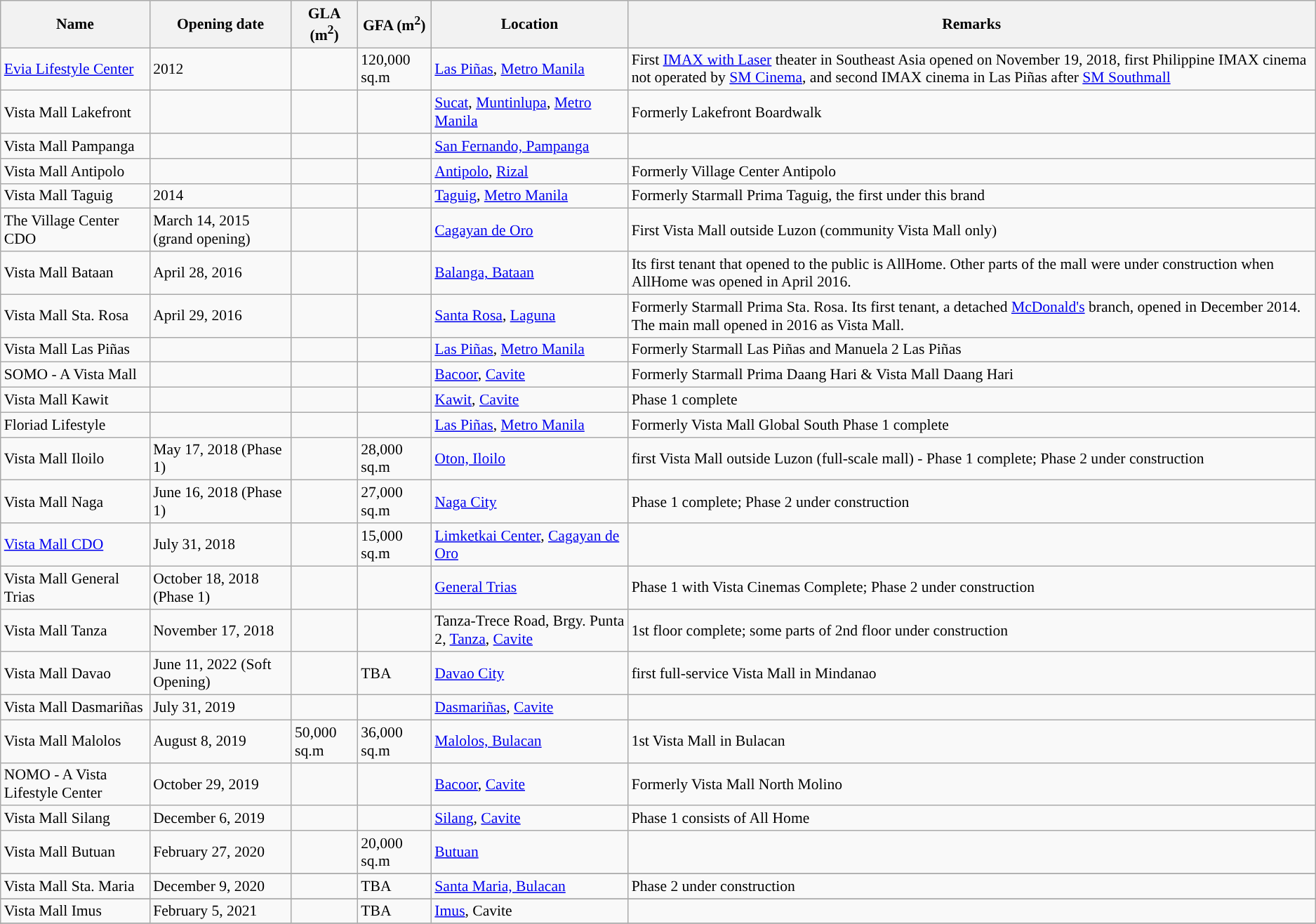<table class="wikitable sortable" style="font-size:90%;">
<tr>
<th>Name</th>
<th>Opening date</th>
<th>GLA (m<sup>2</sup>)</th>
<th>GFA (m<sup>2</sup>)</th>
<th>Location</th>
<th>Remarks</th>
</tr>
<tr>
<td><a href='#'>Evia Lifestyle Center</a></td>
<td>2012</td>
<td></td>
<td>120,000 sq.m</td>
<td><a href='#'>Las Piñas</a>, <a href='#'>Metro Manila</a></td>
<td>First <a href='#'>IMAX with Laser</a> theater in Southeast Asia opened on November 19, 2018, first Philippine IMAX cinema not operated by <a href='#'>SM Cinema</a>, and second IMAX cinema in Las Piñas after <a href='#'>SM Southmall</a></td>
</tr>
<tr>
<td>Vista Mall Lakefront</td>
<td></td>
<td></td>
<td></td>
<td><a href='#'>Sucat</a>, <a href='#'>Muntinlupa</a>, <a href='#'>Metro Manila</a></td>
<td>Formerly Lakefront Boardwalk</td>
</tr>
<tr>
<td>Vista Mall Pampanga</td>
<td></td>
<td></td>
<td></td>
<td><a href='#'>San Fernando, Pampanga</a></td>
<td></td>
</tr>
<tr>
<td>Vista Mall Antipolo</td>
<td></td>
<td></td>
<td></td>
<td><a href='#'>Antipolo</a>, <a href='#'>Rizal</a></td>
<td>Formerly Village Center Antipolo</td>
</tr>
<tr>
<td>Vista Mall Taguig</td>
<td>2014</td>
<td></td>
<td></td>
<td><a href='#'>Taguig</a>, <a href='#'>Metro Manila</a></td>
<td>Formerly Starmall Prima Taguig, the first under this brand</td>
</tr>
<tr>
<td>The Village Center CDO</td>
<td>March 14, 2015 (grand opening)</td>
<td></td>
<td></td>
<td><a href='#'>Cagayan de Oro</a></td>
<td>First Vista Mall outside Luzon (community Vista Mall only)</td>
</tr>
<tr>
<td>Vista Mall Bataan</td>
<td>April 28, 2016</td>
<td></td>
<td></td>
<td><a href='#'>Balanga, Bataan</a></td>
<td>Its first tenant that opened to the public is AllHome. Other parts of the mall were under construction when AllHome was opened in April 2016.</td>
</tr>
<tr>
<td>Vista Mall Sta. Rosa</td>
<td>April 29, 2016</td>
<td></td>
<td></td>
<td><a href='#'>Santa Rosa</a>, <a href='#'>Laguna</a></td>
<td>Formerly Starmall Prima Sta. Rosa. Its first tenant, a detached <a href='#'>McDonald's</a> branch, opened in December 2014. The main mall opened in 2016 as Vista Mall.</td>
</tr>
<tr>
<td>Vista Mall Las Piñas</td>
<td></td>
<td></td>
<td></td>
<td><a href='#'>Las Piñas</a>, <a href='#'>Metro Manila</a></td>
<td>Formerly Starmall Las Piñas and Manuela 2 Las Piñas</td>
</tr>
<tr>
<td>SOMO - A Vista Mall</td>
<td></td>
<td></td>
<td></td>
<td><a href='#'>Bacoor</a>, <a href='#'>Cavite</a></td>
<td>Formerly Starmall Prima Daang Hari & Vista Mall Daang Hari</td>
</tr>
<tr>
<td>Vista Mall Kawit</td>
<td></td>
<td></td>
<td></td>
<td><a href='#'>Kawit</a>, <a href='#'>Cavite</a></td>
<td>Phase 1 complete</td>
</tr>
<tr>
<td>Floriad Lifestyle</td>
<td></td>
<td></td>
<td></td>
<td><a href='#'>Las Piñas</a>, <a href='#'>Metro Manila</a></td>
<td>Formerly Vista Mall Global South Phase 1 complete</td>
</tr>
<tr>
<td>Vista Mall Iloilo</td>
<td>May 17, 2018 (Phase 1)</td>
<td></td>
<td>28,000 sq.m</td>
<td><a href='#'>Oton, Iloilo</a></td>
<td>first Vista Mall outside Luzon (full-scale mall) - Phase 1 complete;  Phase 2 under construction</td>
</tr>
<tr>
<td>Vista Mall Naga</td>
<td>June 16, 2018 (Phase 1)</td>
<td></td>
<td>27,000 sq.m</td>
<td><a href='#'>Naga City</a></td>
<td>Phase 1 complete; Phase 2 under construction</td>
</tr>
<tr>
<td><a href='#'>Vista Mall CDO</a></td>
<td>July 31, 2018</td>
<td></td>
<td>15,000 sq.m</td>
<td><a href='#'>Limketkai Center</a>, <a href='#'>Cagayan de Oro</a></td>
<td></td>
</tr>
<tr>
<td>Vista Mall General Trias</td>
<td>October 18, 2018 (Phase 1)</td>
<td></td>
<td></td>
<td><a href='#'>General Trias</a></td>
<td>Phase 1 with Vista Cinemas Complete; Phase 2 under construction</td>
</tr>
<tr>
<td>Vista Mall Tanza</td>
<td>November 17, 2018</td>
<td></td>
<td></td>
<td>Tanza-Trece Road, Brgy. Punta 2, <a href='#'>Tanza</a>, <a href='#'>Cavite</a></td>
<td>1st floor complete; some parts of 2nd floor under construction</td>
</tr>
<tr>
<td>Vista Mall Davao</td>
<td>June 11, 2022 (Soft Opening)</td>
<td></td>
<td>TBA</td>
<td><a href='#'>Davao City</a></td>
<td>first full-service Vista Mall in Mindanao</td>
</tr>
<tr>
<td>Vista Mall Dasmariñas</td>
<td>July 31, 2019</td>
<td></td>
<td></td>
<td><a href='#'>Dasmariñas</a>, <a href='#'>Cavite</a></td>
<td></td>
</tr>
<tr>
<td>Vista Mall Malolos</td>
<td>August 8, 2019</td>
<td>50,000 sq.m</td>
<td>36,000 sq.m</td>
<td><a href='#'>Malolos, Bulacan</a></td>
<td>1st Vista Mall in Bulacan</td>
</tr>
<tr>
<td>NOMO - A Vista Lifestyle Center</td>
<td>October 29, 2019</td>
<td></td>
<td></td>
<td><a href='#'>Bacoor</a>, <a href='#'>Cavite</a></td>
<td>Formerly Vista Mall North Molino</td>
</tr>
<tr>
<td>Vista Mall Silang</td>
<td>December 6, 2019</td>
<td></td>
<td></td>
<td><a href='#'>Silang</a>, <a href='#'>Cavite</a></td>
<td>Phase 1 consists of All Home</td>
</tr>
<tr>
<td>Vista Mall Butuan</td>
<td>February 27, 2020</td>
<td></td>
<td>20,000 sq.m</td>
<td><a href='#'>Butuan</a></td>
<td></td>
</tr>
<tr>
</tr>
<tr>
</tr>
<tr>
<td>Vista Mall Sta. Maria</td>
<td>December 9, 2020</td>
<td></td>
<td>TBA</td>
<td><a href='#'>Santa Maria, Bulacan</a></td>
<td>Phase 2 under construction</td>
</tr>
<tr>
</tr>
<tr>
<td>Vista Mall Imus</td>
<td>February 5, 2021</td>
<td></td>
<td>TBA</td>
<td><a href='#'>Imus</a>, Cavite</td>
<td></td>
</tr>
<tr>
</tr>
<tr>
</tr>
</table>
